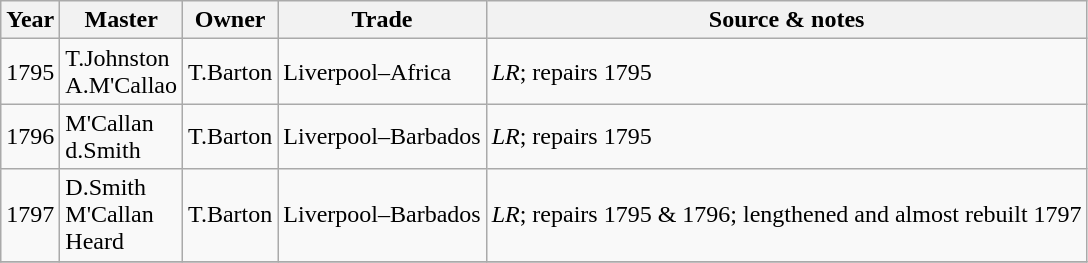<table class=" wikitable">
<tr>
<th>Year</th>
<th>Master</th>
<th>Owner</th>
<th>Trade</th>
<th>Source & notes</th>
</tr>
<tr>
<td>1795</td>
<td>T.Johnston<br>A.M'Callao</td>
<td>T.Barton</td>
<td>Liverpool–Africa</td>
<td><em>LR</em>; repairs 1795</td>
</tr>
<tr>
<td>1796</td>
<td>M'Callan<br>d.Smith</td>
<td>T.Barton</td>
<td>Liverpool–Barbados</td>
<td><em>LR</em>; repairs 1795</td>
</tr>
<tr>
<td>1797</td>
<td>D.Smith<br>M'Callan<br>Heard</td>
<td>T.Barton</td>
<td>Liverpool–Barbados</td>
<td><em>LR</em>; repairs 1795 & 1796; lengthened and almost rebuilt 1797</td>
</tr>
<tr>
</tr>
</table>
